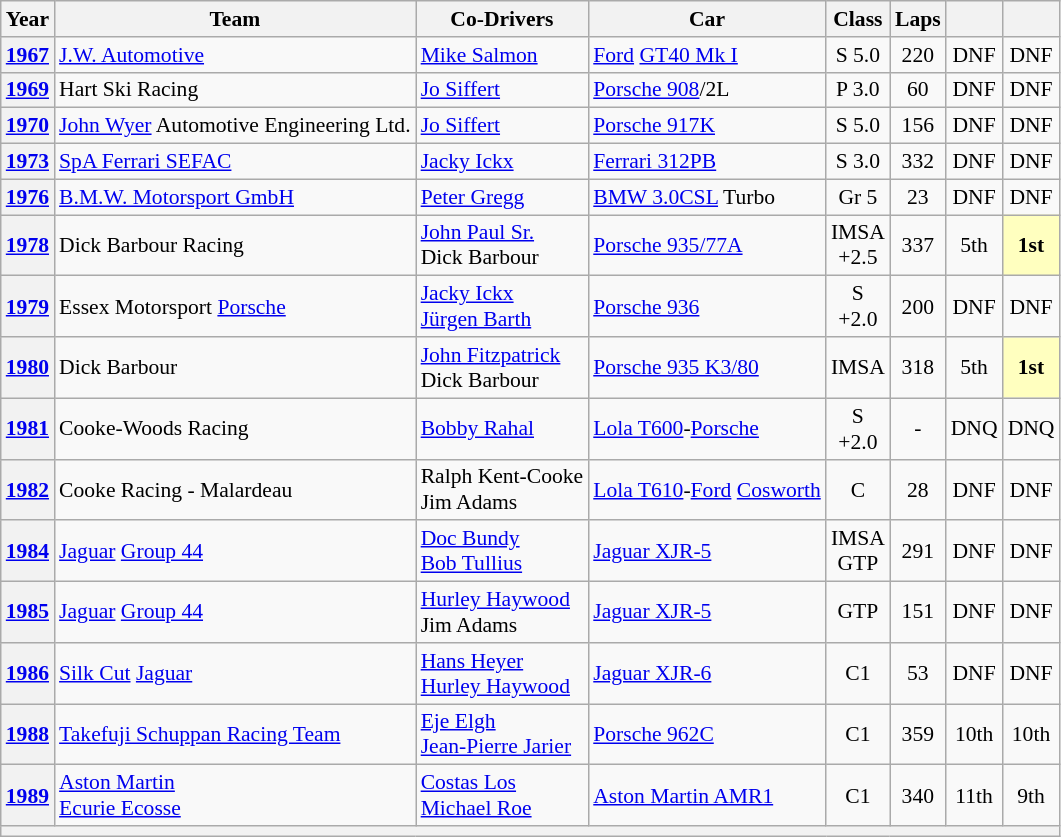<table class="wikitable" style="text-align:center; font-size:90%">
<tr>
<th>Year</th>
<th>Team</th>
<th>Co-Drivers</th>
<th>Car</th>
<th>Class</th>
<th>Laps</th>
<th></th>
<th></th>
</tr>
<tr>
<th><a href='#'>1967</a></th>
<td align="left"> <a href='#'>J.W. Automotive</a></td>
<td align="left"> <a href='#'>Mike Salmon</a></td>
<td align="left"><a href='#'>Ford</a> <a href='#'>GT40 Mk I</a></td>
<td>S 5.0</td>
<td>220</td>
<td>DNF</td>
<td>DNF</td>
</tr>
<tr>
<th><a href='#'>1969</a></th>
<td align="left"> Hart Ski Racing</td>
<td align="left"> <a href='#'>Jo Siffert</a></td>
<td align="left"><a href='#'>Porsche 908</a>/2L</td>
<td>P 3.0</td>
<td>60</td>
<td>DNF</td>
<td>DNF</td>
</tr>
<tr>
<th><a href='#'>1970</a></th>
<td align="left"> <a href='#'>John Wyer</a> Automotive Engineering Ltd.</td>
<td align="left"> <a href='#'>Jo Siffert</a></td>
<td align="left"><a href='#'>Porsche 917K</a></td>
<td>S 5.0</td>
<td>156</td>
<td>DNF</td>
<td>DNF</td>
</tr>
<tr>
<th><a href='#'>1973</a></th>
<td align="left"> <a href='#'>SpA Ferrari SEFAC</a></td>
<td align="left"> <a href='#'>Jacky Ickx</a></td>
<td align="left"><a href='#'>Ferrari 312PB</a></td>
<td>S 3.0</td>
<td>332</td>
<td>DNF</td>
<td>DNF</td>
</tr>
<tr>
<th><a href='#'>1976</a></th>
<td align="left"> <a href='#'>B.M.W. Motorsport GmbH</a></td>
<td align="left"> <a href='#'>Peter Gregg</a></td>
<td align="left"><a href='#'>BMW 3.0CSL</a> Turbo</td>
<td>Gr 5</td>
<td>23</td>
<td>DNF</td>
<td>DNF</td>
</tr>
<tr>
<th><a href='#'>1978</a></th>
<td align="left"> Dick Barbour Racing</td>
<td align="left"> <a href='#'>John Paul Sr.</a><br> Dick Barbour</td>
<td align="left"><a href='#'>Porsche 935/77A</a></td>
<td>IMSA<br>+2.5</td>
<td>337</td>
<td>5th</td>
<td style="background:#FFFFBF;"><strong>1st</strong></td>
</tr>
<tr>
<th><a href='#'>1979</a></th>
<td align="left"> Essex Motorsport <a href='#'>Porsche</a></td>
<td align="left"> <a href='#'>Jacky Ickx</a><br> <a href='#'>Jürgen Barth</a></td>
<td align="left"><a href='#'>Porsche 936</a></td>
<td>S<br>+2.0</td>
<td>200</td>
<td>DNF</td>
<td>DNF</td>
</tr>
<tr>
<th><a href='#'>1980</a></th>
<td align="left"> Dick Barbour</td>
<td align="left"> <a href='#'>John Fitzpatrick</a><br> Dick Barbour</td>
<td align="left"><a href='#'>Porsche 935 K3/80</a></td>
<td>IMSA</td>
<td>318</td>
<td>5th</td>
<td style="background:#ffffbf;"><strong>1st</strong></td>
</tr>
<tr>
<th><a href='#'>1981</a></th>
<td align="left"> Cooke-Woods Racing</td>
<td align="left"> <a href='#'>Bobby Rahal</a></td>
<td align="left"><a href='#'>Lola T600</a>-<a href='#'>Porsche</a></td>
<td>S<br>+2.0</td>
<td>-</td>
<td>DNQ</td>
<td>DNQ</td>
</tr>
<tr>
<th><a href='#'>1982</a></th>
<td align="left"> Cooke Racing - Malardeau</td>
<td align="left"> Ralph Kent-Cooke<br> Jim Adams</td>
<td align="left"><a href='#'>Lola T610</a>-<a href='#'>Ford</a> <a href='#'>Cosworth</a></td>
<td>C</td>
<td>28</td>
<td>DNF</td>
<td>DNF</td>
</tr>
<tr>
<th><a href='#'>1984</a></th>
<td align="left"> <a href='#'>Jaguar</a> <a href='#'>Group 44</a></td>
<td align="left"> <a href='#'>Doc Bundy</a><br> <a href='#'>Bob Tullius</a></td>
<td align="left"><a href='#'>Jaguar XJR-5</a></td>
<td>IMSA<br>GTP</td>
<td>291</td>
<td>DNF</td>
<td>DNF</td>
</tr>
<tr>
<th><a href='#'>1985</a></th>
<td align="left"> <a href='#'>Jaguar</a> <a href='#'>Group 44</a></td>
<td align="left"> <a href='#'>Hurley Haywood</a><br> Jim Adams</td>
<td align="left"><a href='#'>Jaguar XJR-5</a></td>
<td>GTP</td>
<td>151</td>
<td>DNF</td>
<td>DNF</td>
</tr>
<tr>
<th><a href='#'>1986</a></th>
<td align="left"> <a href='#'>Silk Cut</a> <a href='#'>Jaguar</a></td>
<td align="left"> <a href='#'>Hans Heyer</a><br> <a href='#'>Hurley Haywood</a></td>
<td align="left"><a href='#'>Jaguar XJR-6</a></td>
<td>C1</td>
<td>53</td>
<td>DNF</td>
<td>DNF</td>
</tr>
<tr>
<th><a href='#'>1988</a></th>
<td align="left"> <a href='#'>Takefuji Schuppan Racing Team</a></td>
<td align="left"> <a href='#'>Eje Elgh</a><br> <a href='#'>Jean-Pierre Jarier</a></td>
<td align="left"><a href='#'>Porsche 962C</a></td>
<td>C1</td>
<td>359</td>
<td>10th</td>
<td>10th</td>
</tr>
<tr>
<th><a href='#'>1989</a></th>
<td align="left"> <a href='#'>Aston Martin</a><br> <a href='#'>Ecurie Ecosse</a></td>
<td align="left"> <a href='#'>Costas Los</a><br> <a href='#'>Michael Roe</a></td>
<td align="left"><a href='#'>Aston Martin AMR1</a></td>
<td>C1</td>
<td>340</td>
<td>11th</td>
<td>9th</td>
</tr>
<tr>
<th colspan="8"></th>
</tr>
</table>
